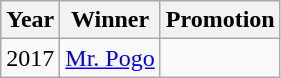<table class="wikitable sortable" style="text-align: center">
<tr>
<th>Year</th>
<th>Winner</th>
<th>Promotion</th>
</tr>
<tr>
<td>2017</td>
<td><a href='#'>Mr. Pogo</a></td>
<td></td>
</tr>
</table>
